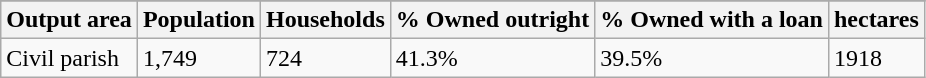<table class="wikitable">
<tr>
</tr>
<tr>
<th>Output area</th>
<th>Population</th>
<th>Households</th>
<th>% Owned outright</th>
<th>% Owned with a loan</th>
<th>hectares</th>
</tr>
<tr>
<td>Civil parish</td>
<td>1,749</td>
<td>724</td>
<td>41.3%</td>
<td>39.5%</td>
<td>1918</td>
</tr>
</table>
